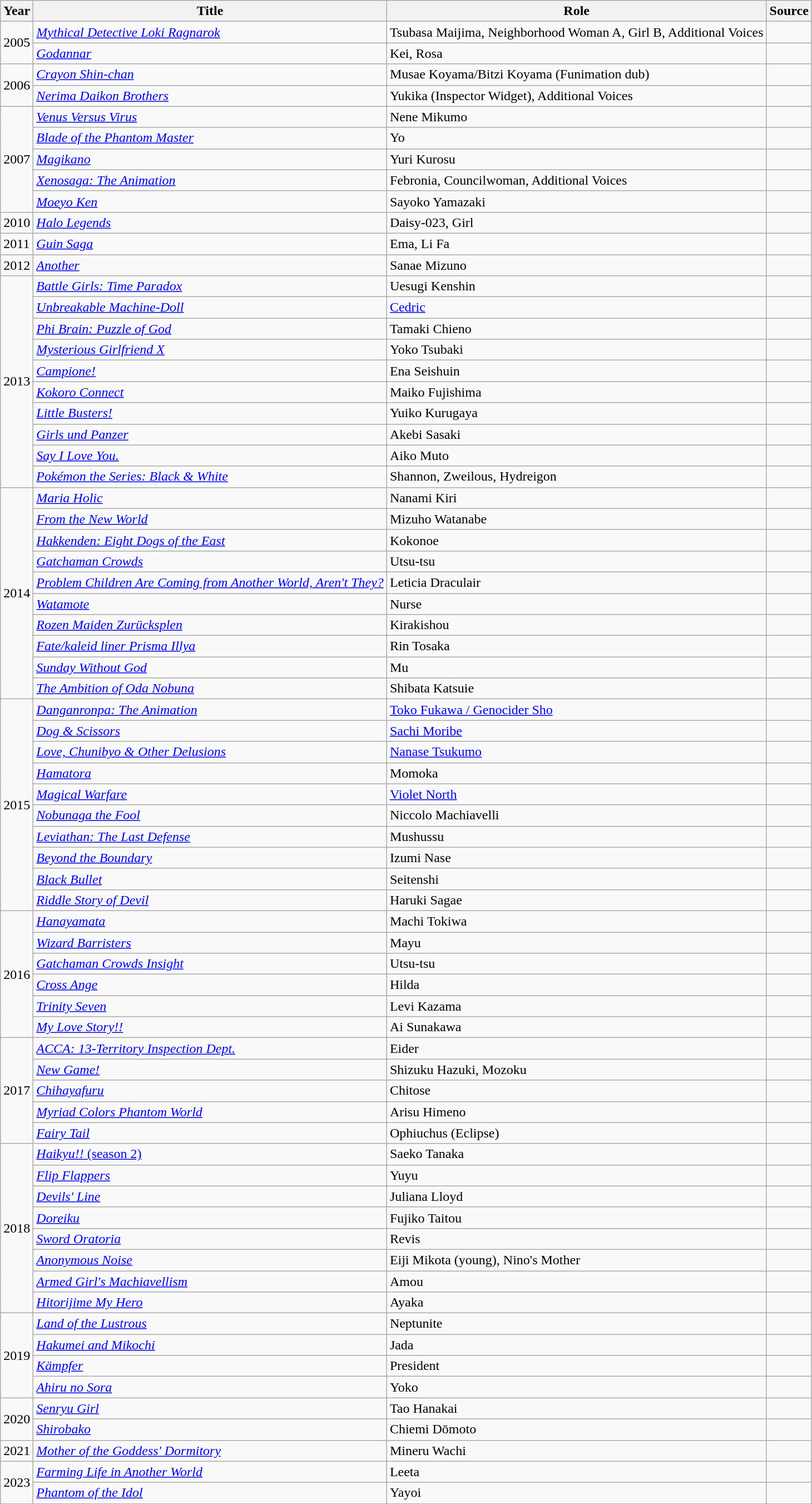<table class="wikitable sortable plainrowheaders">
<tr>
<th>Year</th>
<th>Title</th>
<th>Role</th>
<th class="unsortable">Source</th>
</tr>
<tr>
<td rowspan="2">2005</td>
<td><em><a href='#'>Mythical Detective Loki Ragnarok</a></em></td>
<td>Tsubasa Maijima, Neighborhood Woman A, Girl B, Additional Voices</td>
<td></td>
</tr>
<tr>
<td><em><a href='#'>Godannar</a></em></td>
<td>Kei, Rosa</td>
<td></td>
</tr>
<tr>
<td rowspan="2">2006</td>
<td><em><a href='#'>Crayon Shin-chan</a></em></td>
<td>Musae Koyama/Bitzi Koyama (Funimation dub)</td>
<td></td>
</tr>
<tr>
<td><em><a href='#'>Nerima Daikon Brothers</a></em></td>
<td>Yukika (Inspector Widget), Additional Voices</td>
<td></td>
</tr>
<tr>
<td rowspan="5">2007</td>
<td><em><a href='#'>Venus Versus Virus</a></em></td>
<td>Nene Mikumo</td>
<td></td>
</tr>
<tr>
<td><em><a href='#'>Blade of the Phantom Master</a></em></td>
<td>Yo</td>
<td></td>
</tr>
<tr>
<td><em><a href='#'>Magikano</a></em></td>
<td>Yuri Kurosu</td>
<td></td>
</tr>
<tr>
<td><em><a href='#'>Xenosaga: The Animation</a></em></td>
<td>Febronia, Councilwoman, Additional Voices</td>
<td></td>
</tr>
<tr>
<td><em><a href='#'>Moeyo Ken</a></em></td>
<td>Sayoko Yamazaki</td>
<td></td>
</tr>
<tr>
<td>2010</td>
<td><em><a href='#'>Halo Legends</a></em></td>
<td>Daisy-023, Girl</td>
<td></td>
</tr>
<tr>
<td>2011</td>
<td><em><a href='#'>Guin Saga</a></em></td>
<td>Ema, Li Fa</td>
<td></td>
</tr>
<tr>
<td>2012</td>
<td><em><a href='#'>Another</a></em></td>
<td>Sanae Mizuno</td>
<td></td>
</tr>
<tr>
<td rowspan="10">2013</td>
<td><em><a href='#'>Battle Girls: Time Paradox</a></em></td>
<td>Uesugi Kenshin</td>
<td></td>
</tr>
<tr>
<td><em><a href='#'>Unbreakable Machine-Doll</a></em></td>
<td><a href='#'>Cedric</a></td>
<td></td>
</tr>
<tr>
<td><em><a href='#'>Phi Brain: Puzzle of God</a></em></td>
<td>Tamaki Chieno</td>
<td></td>
</tr>
<tr>
<td><em><a href='#'>Mysterious Girlfriend X</a></em></td>
<td>Yoko Tsubaki</td>
<td></td>
</tr>
<tr>
<td><em><a href='#'>Campione!</a></em></td>
<td>Ena Seishuin</td>
<td></td>
</tr>
<tr>
<td><em><a href='#'>Kokoro Connect</a></em></td>
<td>Maiko Fujishima</td>
<td></td>
</tr>
<tr>
<td><em><a href='#'>Little Busters!</a></em></td>
<td>Yuiko Kurugaya</td>
<td></td>
</tr>
<tr>
<td><em><a href='#'>Girls und Panzer</a></em></td>
<td>Akebi Sasaki</td>
<td></td>
</tr>
<tr>
<td><em><a href='#'>Say I Love You.</a></em></td>
<td>Aiko Muto</td>
<td></td>
</tr>
<tr>
<td><em><a href='#'>Pokémon the Series: Black & White</a></em></td>
<td>Shannon, Zweilous, Hydreigon</td>
<td></td>
</tr>
<tr>
<td rowspan="10">2014</td>
<td><em><a href='#'>Maria Holic</a></em></td>
<td>Nanami Kiri</td>
<td></td>
</tr>
<tr>
<td><em><a href='#'>From the New World</a></em></td>
<td>Mizuho Watanabe</td>
<td></td>
</tr>
<tr>
<td><em><a href='#'>Hakkenden: Eight Dogs of the East</a></em></td>
<td>Kokonoe</td>
<td></td>
</tr>
<tr>
<td><em><a href='#'>Gatchaman Crowds</a></em></td>
<td>Utsu-tsu</td>
<td></td>
</tr>
<tr>
<td><em><a href='#'>Problem Children Are Coming from Another World, Aren't They?</a></em></td>
<td>Leticia Draculair</td>
<td></td>
</tr>
<tr>
<td><em><a href='#'>Watamote</a></em></td>
<td>Nurse</td>
<td></td>
</tr>
<tr>
<td><em><a href='#'>Rozen Maiden Zurücksplen</a></em></td>
<td>Kirakishou</td>
<td></td>
</tr>
<tr>
<td><em><a href='#'>Fate/kaleid liner Prisma Illya</a></em></td>
<td>Rin Tosaka</td>
<td></td>
</tr>
<tr>
<td><em><a href='#'>Sunday Without God</a></em></td>
<td>Mu</td>
<td></td>
</tr>
<tr>
<td><em><a href='#'>The Ambition of Oda Nobuna</a></em></td>
<td>Shibata Katsuie</td>
<td></td>
</tr>
<tr>
<td rowspan="10">2015</td>
<td><em><a href='#'>Danganronpa: The Animation</a></em></td>
<td><a href='#'>Toko Fukawa / Genocider Sho</a></td>
<td></td>
</tr>
<tr>
<td><em><a href='#'>Dog & Scissors</a></em></td>
<td><a href='#'>Sachi Moribe</a></td>
<td></td>
</tr>
<tr>
<td><em><a href='#'>Love, Chunibyo & Other Delusions</a></em></td>
<td><a href='#'>Nanase Tsukumo</a></td>
<td></td>
</tr>
<tr>
<td><em><a href='#'>Hamatora</a></em></td>
<td>Momoka</td>
<td></td>
</tr>
<tr>
<td><em><a href='#'>Magical Warfare</a></em></td>
<td><a href='#'>Violet North</a></td>
<td></td>
</tr>
<tr>
<td><em><a href='#'>Nobunaga the Fool</a></em></td>
<td>Niccolo Machiavelli</td>
<td></td>
</tr>
<tr>
<td><em><a href='#'>Leviathan: The Last Defense</a></em></td>
<td>Mushussu</td>
<td></td>
</tr>
<tr>
<td><em><a href='#'>Beyond the Boundary</a></em></td>
<td>Izumi Nase</td>
<td></td>
</tr>
<tr>
<td><em><a href='#'>Black Bullet</a></em></td>
<td>Seitenshi</td>
<td></td>
</tr>
<tr>
<td><em><a href='#'>Riddle Story of Devil</a></em></td>
<td>Haruki Sagae</td>
<td></td>
</tr>
<tr>
<td rowspan="6">2016</td>
<td><em><a href='#'>Hanayamata</a></em></td>
<td>Machi Tokiwa</td>
<td></td>
</tr>
<tr>
<td><em><a href='#'>Wizard Barristers</a></em></td>
<td>Mayu</td>
<td></td>
</tr>
<tr>
<td><em><a href='#'>Gatchaman Crowds Insight</a></em></td>
<td>Utsu-tsu</td>
<td></td>
</tr>
<tr>
<td><em><a href='#'>Cross Ange</a></em></td>
<td>Hilda</td>
<td></td>
</tr>
<tr>
<td><em><a href='#'>Trinity Seven</a></em></td>
<td>Levi Kazama</td>
<td></td>
</tr>
<tr>
<td><em><a href='#'>My Love Story!!</a></em></td>
<td>Ai Sunakawa</td>
<td></td>
</tr>
<tr>
<td rowspan="5">2017</td>
<td><em><a href='#'>ACCA: 13-Territory Inspection Dept.</a></em></td>
<td>Eider</td>
<td></td>
</tr>
<tr>
<td><em><a href='#'>New Game!</a></em></td>
<td>Shizuku Hazuki, Mozoku</td>
<td></td>
</tr>
<tr>
<td><em><a href='#'>Chihayafuru</a></em></td>
<td>Chitose</td>
<td></td>
</tr>
<tr>
<td><em><a href='#'>Myriad Colors Phantom World</a></em></td>
<td>Arisu Himeno</td>
<td></td>
</tr>
<tr>
<td><em><a href='#'>Fairy Tail</a></em></td>
<td>Ophiuchus (Eclipse)</td>
<td></td>
</tr>
<tr>
<td rowspan="8">2018</td>
<td><a href='#'><em>Haikyu!!</em> (season 2)</a></td>
<td>Saeko Tanaka</td>
<td></td>
</tr>
<tr>
<td><em><a href='#'>Flip Flappers</a></em></td>
<td>Yuyu</td>
<td></td>
</tr>
<tr>
<td><em><a href='#'>Devils' Line</a></em></td>
<td>Juliana Lloyd</td>
<td></td>
</tr>
<tr>
<td><em><a href='#'>Doreiku</a></em></td>
<td>Fujiko Taitou</td>
<td></td>
</tr>
<tr>
<td><em><a href='#'>Sword Oratoria</a></em></td>
<td>Revis</td>
<td></td>
</tr>
<tr>
<td><em><a href='#'>Anonymous Noise</a></em></td>
<td>Eiji Mikota (young), Nino's Mother</td>
<td></td>
</tr>
<tr>
<td><em><a href='#'>Armed Girl's Machiavellism</a></em></td>
<td>Amou</td>
<td></td>
</tr>
<tr>
<td><em><a href='#'>Hitorijime My Hero</a></em></td>
<td>Ayaka</td>
<td></td>
</tr>
<tr>
<td rowspan="4">2019</td>
<td><em><a href='#'>Land of the Lustrous</a></em></td>
<td>Neptunite</td>
<td></td>
</tr>
<tr>
<td><em><a href='#'>Hakumei and Mikochi</a></em></td>
<td>Jada</td>
<td></td>
</tr>
<tr>
<td><em><a href='#'>Kämpfer</a></em></td>
<td>President</td>
<td></td>
</tr>
<tr>
<td><em><a href='#'>Ahiru no Sora</a></em></td>
<td>Yoko</td>
<td></td>
</tr>
<tr>
<td rowspan="2">2020</td>
<td><em><a href='#'>Senryu Girl</a></em></td>
<td>Tao Hanakai</td>
<td></td>
</tr>
<tr>
<td><em><a href='#'>Shirobako</a></em></td>
<td>Chiemi Dōmoto</td>
<td></td>
</tr>
<tr>
<td>2021</td>
<td><em><a href='#'>Mother of the Goddess' Dormitory</a></em></td>
<td>Mineru Wachi</td>
<td></td>
</tr>
<tr>
<td rowspan="2">2023</td>
<td><em><a href='#'>Farming Life in Another World</a></em></td>
<td>Leeta</td>
<td></td>
</tr>
<tr>
<td><em><a href='#'>Phantom of the Idol</a></em></td>
<td>Yayoi</td>
<td></td>
</tr>
</table>
